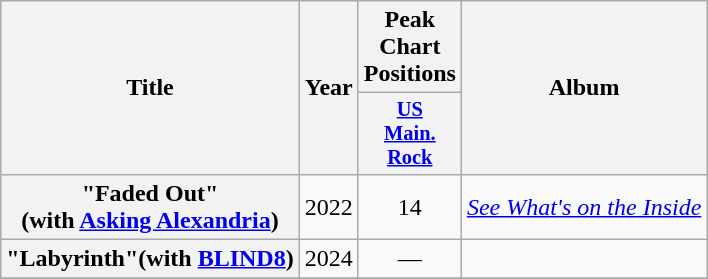<table class="wikitable plainrowheaders" style="text-align:center;">
<tr>
<th scope="col" rowspan="2">Title</th>
<th scope="col" rowspan="2">Year</th>
<th scope="col" colspan="1">Peak Chart Positions</th>
<th scope="col" rowspan="2">Album</th>
</tr>
<tr>
<th scope="col" style="width:3em;font-size:85%;"><a href='#'>US<br>Main.<br>Rock</a></th>
</tr>
<tr>
<th scope="row">"Faded Out"<br><span>(with <a href='#'>Asking Alexandria</a>)</span></th>
<td>2022</td>
<td>14</td>
<td><em><a href='#'>See What's on the Inside</a></em></td>
</tr>
<tr>
<th scope="row">"Labyrinth"<span>(with <a href='#'>BLIND8</a>)</span></th>
<td>2024</td>
<td>—</td>
<td></td>
</tr>
<tr>
</tr>
</table>
